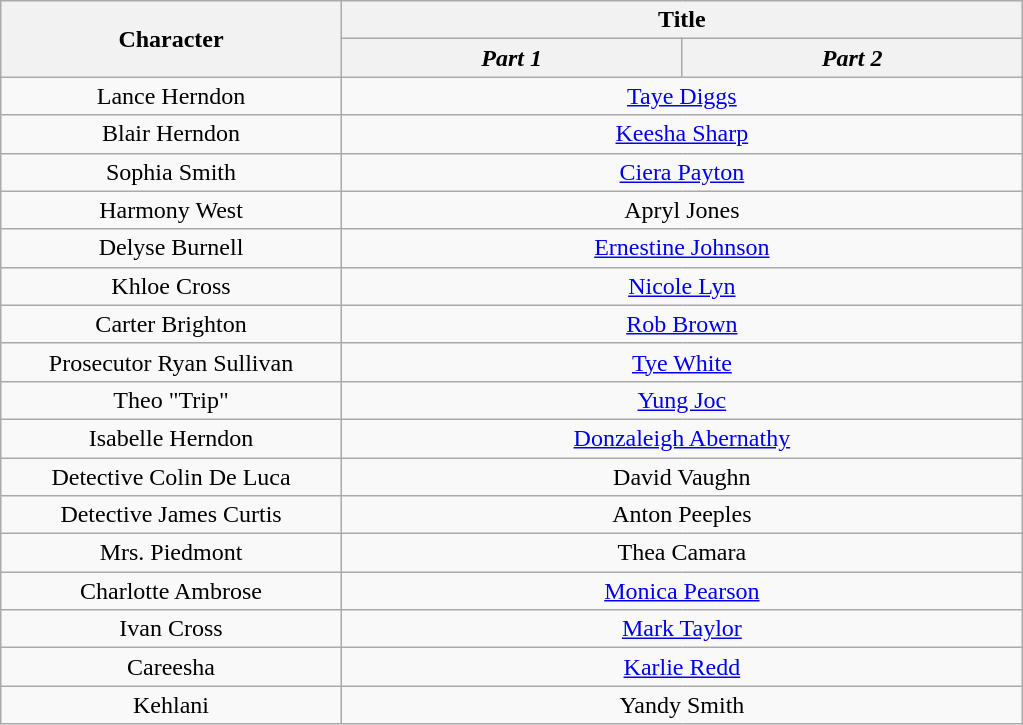<table class="wikitable" style="text-align:center;">
<tr>
<th rowspan="2" style="width:25%;">Character</th>
<th colspan="2">Title</th>
</tr>
<tr>
<th style="width:25%;"><em>Part 1</em></th>
<th style="width:25%;"><em>Part 2</em></th>
</tr>
<tr>
<td>Lance Herndon</td>
<td colspan="2"><a href='#'>Taye Diggs</a></td>
</tr>
<tr>
<td>Blair Herndon</td>
<td colspan="2"><a href='#'>Keesha Sharp</a></td>
</tr>
<tr>
<td>Sophia Smith</td>
<td colspan="2"><a href='#'>Ciera Payton</a></td>
</tr>
<tr>
<td>Harmony West</td>
<td colspan="2">Apryl Jones</td>
</tr>
<tr>
<td>Delyse Burnell</td>
<td colspan="2"><a href='#'>Ernestine Johnson</a></td>
</tr>
<tr>
<td>Khloe Cross</td>
<td colspan="2"><a href='#'>Nicole Lyn</a></td>
</tr>
<tr>
<td>Carter Brighton</td>
<td colspan="2"><a href='#'>Rob Brown</a></td>
</tr>
<tr>
<td>Prosecutor Ryan Sullivan</td>
<td colspan="2"><a href='#'>Tye White</a></td>
</tr>
<tr>
<td>Theo "Trip"</td>
<td colspan="2"><a href='#'>Yung Joc</a></td>
</tr>
<tr>
<td>Isabelle Herndon</td>
<td colspan="2"><a href='#'>Donzaleigh Abernathy</a></td>
</tr>
<tr>
<td>Detective Colin De Luca</td>
<td colspan="2">David Vaughn</td>
</tr>
<tr>
<td>Detective James Curtis</td>
<td colspan="2">Anton Peeples</td>
</tr>
<tr>
<td>Mrs. Piedmont</td>
<td colspan="2">Thea Camara</td>
</tr>
<tr>
<td>Charlotte Ambrose</td>
<td colspan="2"><a href='#'>Monica Pearson</a></td>
</tr>
<tr>
<td>Ivan Cross</td>
<td colspan="2"><a href='#'>Mark Taylor</a></td>
</tr>
<tr>
<td>Careesha</td>
<td colspan="2"><a href='#'>Karlie Redd</a></td>
</tr>
<tr>
<td>Kehlani</td>
<td colspan="2">Yandy Smith</td>
</tr>
</table>
